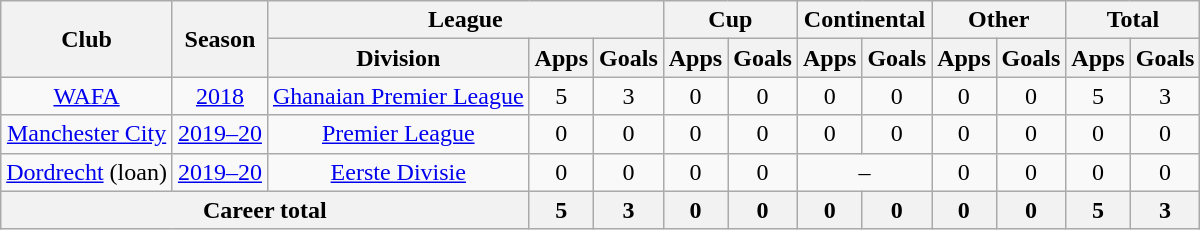<table class="wikitable" style="text-align: center">
<tr>
<th rowspan="2">Club</th>
<th rowspan="2">Season</th>
<th colspan="3">League</th>
<th colspan="2">Cup</th>
<th colspan="2">Continental</th>
<th colspan="2">Other</th>
<th colspan="2">Total</th>
</tr>
<tr>
<th>Division</th>
<th>Apps</th>
<th>Goals</th>
<th>Apps</th>
<th>Goals</th>
<th>Apps</th>
<th>Goals</th>
<th>Apps</th>
<th>Goals</th>
<th>Apps</th>
<th>Goals</th>
</tr>
<tr>
<td><a href='#'>WAFA</a></td>
<td><a href='#'>2018</a></td>
<td><a href='#'>Ghanaian Premier League</a></td>
<td>5</td>
<td>3</td>
<td>0</td>
<td>0</td>
<td>0</td>
<td>0</td>
<td>0</td>
<td>0</td>
<td>5</td>
<td>3</td>
</tr>
<tr>
<td><a href='#'>Manchester City</a></td>
<td><a href='#'>2019–20</a></td>
<td><a href='#'>Premier League</a></td>
<td>0</td>
<td>0</td>
<td>0</td>
<td>0</td>
<td>0</td>
<td>0</td>
<td>0</td>
<td>0</td>
<td>0</td>
<td>0</td>
</tr>
<tr>
<td><a href='#'>Dordrecht</a> (loan)</td>
<td><a href='#'>2019–20</a></td>
<td><a href='#'>Eerste Divisie</a></td>
<td>0</td>
<td>0</td>
<td>0</td>
<td>0</td>
<td colspan="2">–</td>
<td>0</td>
<td>0</td>
<td>0</td>
<td>0</td>
</tr>
<tr>
<th colspan="3"><strong>Career total</strong></th>
<th>5</th>
<th>3</th>
<th>0</th>
<th>0</th>
<th>0</th>
<th>0</th>
<th>0</th>
<th>0</th>
<th>5</th>
<th>3</th>
</tr>
</table>
